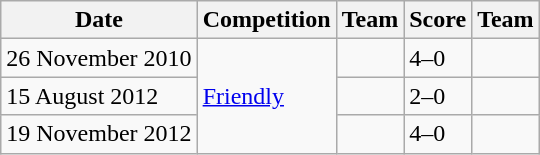<table class="wikitable">
<tr>
<th>Date</th>
<th>Competition</th>
<th>Team</th>
<th>Score</th>
<th>Team</th>
</tr>
<tr>
<td>26 November 2010</td>
<td rowspan="3"><a href='#'>Friendly</a></td>
<td></td>
<td>4–0</td>
<td></td>
</tr>
<tr>
<td>15 August 2012</td>
<td></td>
<td>2–0</td>
<td></td>
</tr>
<tr>
<td>19 November 2012</td>
<td></td>
<td>4–0</td>
<td></td>
</tr>
</table>
